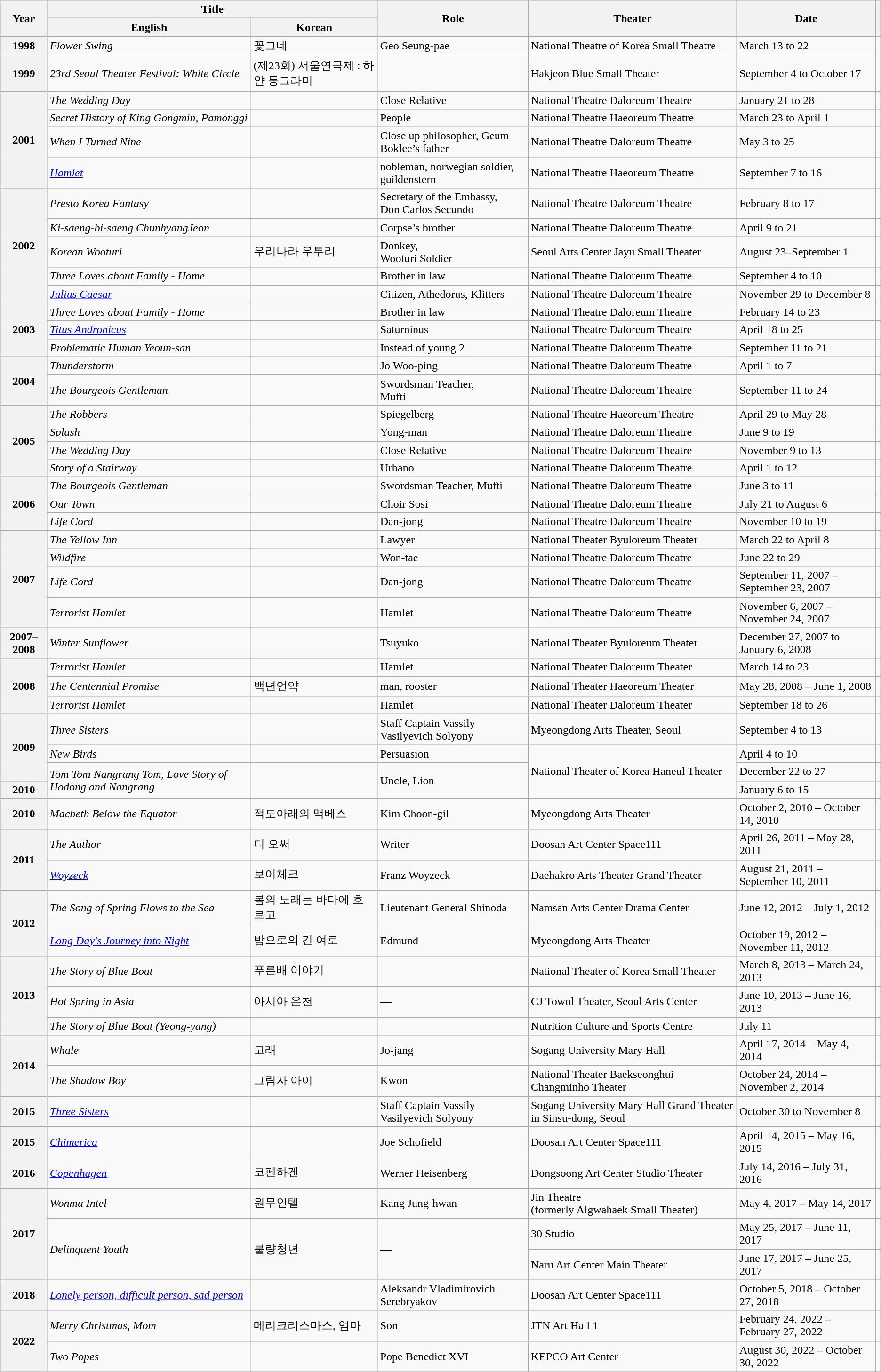<table class="wikitable sortable plainrowheaders">
<tr>
<th rowspan="2" scope="col">Year</th>
<th colspan="2" scope="col">Title</th>
<th rowspan="2" scope="col">Role</th>
<th rowspan="2" scope="col">Theater</th>
<th rowspan="2" scope="col" class="sortable">Date</th>
<th rowspan="2" scope="col" class="unsortable"></th>
</tr>
<tr>
<th>English</th>
<th>Korean</th>
</tr>
<tr>
<th scope="row">1998</th>
<td><em>Flower Swing</em></td>
<td>꽃그네</td>
<td>Geo Seung-pae</td>
<td>National Theatre of Korea Small Theatre</td>
<td>March 13 to 22</td>
<td></td>
</tr>
<tr>
<th scope="row">1999</th>
<td><em>23rd Seoul Theater Festival: White Circle</em></td>
<td>(제23회) 서울연극제 : 하얀 동그라미</td>
<td></td>
<td>Hakjeon Blue Small Theater</td>
<td>September 4 to October 17</td>
<td></td>
</tr>
<tr>
<th rowspan="4" scope="row">2001</th>
<td><em>The Wedding Day</em></td>
<td></td>
<td>Close Relative</td>
<td>National Theatre Daloreum Theatre</td>
<td>January 21 to 28</td>
<td></td>
</tr>
<tr>
<td><em>Secret History of King Gongmin, Pamonggi</em></td>
<td></td>
<td>People</td>
<td>National Theatre Haeoreum Theatre</td>
<td>March 23 to April 1</td>
<td></td>
</tr>
<tr>
<td><em>When I Turned Nine</em></td>
<td></td>
<td>Close up philosopher, Geum Boklee’s father</td>
<td>National Theatre Daloreum Theatre</td>
<td>May 3 to 25</td>
<td></td>
</tr>
<tr>
<td><em><a href='#'>Hamlet</a></em></td>
<td></td>
<td>nobleman, norwegian soldier, guildenstern</td>
<td>National Theatre Haeoreum Theatre</td>
<td>September 7 to 16</td>
<td></td>
</tr>
<tr>
<th rowspan="5" scope="row">2002</th>
<td><em>Presto Korea Fantasy</em></td>
<td></td>
<td>Secretary of the Embassy,<br>Don Carlos Secundo</td>
<td>National Theatre Daloreum Theatre</td>
<td>February 8 to 17</td>
<td></td>
</tr>
<tr>
<td><em>Ki-saeng-bi-saeng ChunhyangJeon</em></td>
<td></td>
<td>Corpse’s brother</td>
<td>National Theatre Daloreum Theatre</td>
<td>April 9 to 21</td>
<td></td>
</tr>
<tr>
<td><em>Korean Wooturi</em></td>
<td>우리나라 우투리</td>
<td>Donkey,<br>Wooturi Soldier</td>
<td>Seoul Arts Center Jayu Small Theater</td>
<td>August 23–September 1</td>
<td></td>
</tr>
<tr>
<td><em>Three Loves about Family - Home</em></td>
<td></td>
<td>Brother in law</td>
<td>National Theatre Daloreum Theatre</td>
<td>September 4 to 10</td>
<td></td>
</tr>
<tr>
<td><em><a href='#'>Julius Caesar</a></em></td>
<td></td>
<td>Citizen, Athedorus, Klitters</td>
<td>National Theatre Daloreum Theatre</td>
<td>November 29 to December 8</td>
<td></td>
</tr>
<tr>
<th rowspan="3" scope="row">2003</th>
<td><em>Three Loves about Family - Home</em></td>
<td></td>
<td>Brother in law</td>
<td>National Theatre Daloreum Theatre</td>
<td>February 14 to 23</td>
<td></td>
</tr>
<tr>
<td><em><a href='#'>Titus Andronicus</a></em></td>
<td></td>
<td>Saturninus</td>
<td>National Theatre Daloreum Theatre</td>
<td>April 18 to 25</td>
<td></td>
</tr>
<tr>
<td><em>Problematic Human Yeoun-san</em></td>
<td></td>
<td>Instead of young 2</td>
<td>National Theatre Daloreum Theatre</td>
<td>September 11 to 21</td>
<td></td>
</tr>
<tr>
<th rowspan="2" scope="row">2004</th>
<td><em>Thunderstorm</em></td>
<td></td>
<td>Jo Woo-ping</td>
<td>National Theatre Daloreum Theatre</td>
<td>April 1 to 7</td>
<td></td>
</tr>
<tr>
<td><em>The Bourgeois Gentleman</em></td>
<td></td>
<td>Swordsman Teacher,<br>Mufti</td>
<td>National Theatre Daloreum Theatre</td>
<td>September 11 to 24</td>
<td></td>
</tr>
<tr>
<th rowspan="4" scope="row">2005</th>
<td><em>The Robbers</em></td>
<td></td>
<td>Spiegelberg</td>
<td>National Theatre Haeoreum Theatre</td>
<td>April 29 to May 28</td>
<td></td>
</tr>
<tr>
<td><em>Splash</em></td>
<td></td>
<td>Yong-man</td>
<td>National Theatre Daloreum Theatre</td>
<td>June 9 to 19</td>
<td></td>
</tr>
<tr>
<td><em>The Wedding Day</em></td>
<td></td>
<td>Close Relative</td>
<td>National Theatre Daloreum Theatre</td>
<td>November 9 to 13</td>
<td></td>
</tr>
<tr>
<td><em>Story of a Stairway</em></td>
<td></td>
<td>Urbano</td>
<td>National Theatre Daloreum Theatre</td>
<td>April 1 to 12</td>
<td></td>
</tr>
<tr>
<th rowspan="3" scope="row">2006</th>
<td><em>The Bourgeois Gentleman</em></td>
<td></td>
<td>Swordsman Teacher, Mufti</td>
<td>National Theatre Daloreum Theatre</td>
<td>June 3 to 11</td>
<td></td>
</tr>
<tr>
<td><em>Our Town</em></td>
<td></td>
<td>Choir Sosi</td>
<td>National Theatre Daloreum Theatre</td>
<td>July 21 to August 6</td>
<td></td>
</tr>
<tr>
<td><em>Life Cord</em></td>
<td></td>
<td>Dan-jong</td>
<td>National Theatre Daloreum Theatre</td>
<td>November 10 to 19</td>
<td></td>
</tr>
<tr>
<th rowspan="4" scope="row">2007</th>
<td><em>The Yellow Inn</em></td>
<td></td>
<td>Lawyer</td>
<td>National Theater Byuloreum Theater</td>
<td>March 22 to April 8</td>
<td></td>
</tr>
<tr>
<td><em>Wildfire</em></td>
<td></td>
<td>Won-tae</td>
<td>National Theatre Daloreum Theatre</td>
<td>June 22 to 29</td>
<td></td>
</tr>
<tr>
<td><em>Life Cord</em></td>
<td></td>
<td>Dan-jong</td>
<td>National Theatre Daloreum Theatre</td>
<td>September 11, 2007 – September 23, 2007</td>
<td></td>
</tr>
<tr>
<td><em>Terrorist Hamlet</em></td>
<td></td>
<td>Hamlet</td>
<td>National Theatre Daloreum Theatre</td>
<td>November 6, 2007 – November 24, 2007</td>
<td></td>
</tr>
<tr>
<th scope="row">2007–2008</th>
<td><em>Winter Sunflower</em></td>
<td></td>
<td>Tsuyuko</td>
<td>National Theater Byuloreum Theater</td>
<td>December 27, 2007 to January 6, 2008</td>
<td></td>
</tr>
<tr>
<th rowspan="3" scope="row">2008</th>
<td><em>Terrorist Hamlet</em></td>
<td></td>
<td>Hamlet</td>
<td>National Theater Daloreum Theater</td>
<td>March 14 to 23</td>
<td></td>
</tr>
<tr>
<td><em>The Centennial Promise</em></td>
<td>백년언약</td>
<td>man, rooster</td>
<td>National Theater Haeoreum Theater</td>
<td>May 28, 2008 – June 1, 2008</td>
<td></td>
</tr>
<tr>
<td><em>Terrorist Hamlet</em></td>
<td></td>
<td>Hamlet</td>
<td>National Theater Daloreum Theater</td>
<td>September 18 to 26</td>
<td></td>
</tr>
<tr>
<th scope="row" rowspan="3">2009</th>
<td><em>Three Sisters</em></td>
<td></td>
<td>Staff Captain Vassily Vasilyevich Solyony</td>
<td>Myeongdong Arts Theater, Seoul</td>
<td>September 4 to 13</td>
<td></td>
</tr>
<tr>
<td><em>New Birds</em></td>
<td></td>
<td>Persuasion</td>
<td rowspan="3">National Theater of Korea Haneul Theater</td>
<td>April 4 to 10</td>
<td></td>
</tr>
<tr>
<td rowspan="2"><em>Tom Tom Nangrang Tom, Love Story of Hodong and Nangrang</em></td>
<td rowspan="2"></td>
<td rowspan="2">Uncle, Lion</td>
<td>December 22 to 27</td>
<td></td>
</tr>
<tr>
<th scope="row">2010</th>
<td>January 6 to 15</td>
<td></td>
</tr>
<tr>
<th scope="row">2010</th>
<td><em>Macbeth Below the Equator</em></td>
<td>적도아래의 맥베스</td>
<td>Kim Choon-gil</td>
<td>Myeongdong Arts Theater</td>
<td>October 2, 2010 – October 14, 2010</td>
<td></td>
</tr>
<tr>
<th rowspan="2" scope="row">2011</th>
<td><em>The Author</em></td>
<td>디 오써</td>
<td>Writer</td>
<td>Doosan Art Center Space111</td>
<td>April 26, 2011 – May 28, 2011</td>
<td></td>
</tr>
<tr>
<td><em><a href='#'>Woyzeck</a></em></td>
<td>보이체크</td>
<td>Franz Woyzeck</td>
<td>Daehakro Arts Theater Grand Theater</td>
<td>August 21, 2011 – September 10, 2011</td>
<td></td>
</tr>
<tr>
<th rowspan="2" scope="row">2012</th>
<td><em>The Song of Spring Flows to the Sea</em></td>
<td>봄의 노래는 바다에 흐르고</td>
<td>Lieutenant General Shinoda</td>
<td>Namsan Arts Center Drama Center</td>
<td>June 12, 2012 – July 1, 2012</td>
<td></td>
</tr>
<tr>
<td><em><a href='#'>Long Day's Journey into Night</a></em></td>
<td>밤으로의 긴 여로</td>
<td>Edmund</td>
<td>Myeongdong Arts Theater</td>
<td>October 19, 2012 – November 11, 2012</td>
<td></td>
</tr>
<tr>
<th rowspan="3" scope="row">2013</th>
<td><em>The Story of Blue Boat</em></td>
<td>푸른배 이야기</td>
<td></td>
<td>National Theater of Korea Small Theater</td>
<td>March 8, 2013 – March 24, 2013</td>
<td></td>
</tr>
<tr>
<td><em>Hot Spring in Asia</em></td>
<td>아시아 온천</td>
<td>—</td>
<td>CJ Towol Theater, Seoul Arts Center</td>
<td>June 10, 2013 – June 16, 2013</td>
<td></td>
</tr>
<tr>
<td><em>The Story of Blue Boat (Yeong-yang)</em></td>
<td></td>
<td></td>
<td>Nutrition Culture and Sports Centre</td>
<td>July 11</td>
<td></td>
</tr>
<tr>
<th rowspan="2" scope="row">2014</th>
<td><em>Whale</em></td>
<td>고래</td>
<td>Jo-jang</td>
<td>Sogang University Mary Hall</td>
<td>April 17, 2014 – May 4, 2014</td>
<td></td>
</tr>
<tr>
<td><em>The Shadow Boy</em></td>
<td>그림자 아이</td>
<td>Kwon</td>
<td>National Theater Baekseonghui Changminho Theater</td>
<td>October 24, 2014 – November 2, 2014</td>
<td></td>
</tr>
<tr>
<th scope="row">2015</th>
<td><em><a href='#'>Three Sisters</a></em></td>
<td></td>
<td>Staff Captain Vassily Vasilyevich Solyony</td>
<td>Sogang University Mary Hall Grand Theater in Sinsu-dong, Seoul</td>
<td>October 30 to November 8</td>
<td></td>
</tr>
<tr>
<th scope="row">2015</th>
<td><em><a href='#'>Chimerica</a></em></td>
<td></td>
<td>Joe Schofield</td>
<td>Doosan Art Center Space111</td>
<td>April 14, 2015 – May 16, 2015</td>
<td></td>
</tr>
<tr>
<th scope="row">2016</th>
<td><em><a href='#'>Copenhagen</a></em></td>
<td>코펜하겐</td>
<td>Werner Heisenberg</td>
<td>Dongsoong Art Center Studio Theater</td>
<td>July 14, 2016 – July 31, 2016</td>
<td></td>
</tr>
<tr>
<th rowspan="3" scope="row">2017</th>
<td><em>Wonmu Intel</em></td>
<td>원무인텔</td>
<td>Kang Jung-hwan</td>
<td>Jin Theatre<br>(formerly Algwahaek Small Theater)</td>
<td>May 4, 2017 – May 14, 2017</td>
<td></td>
</tr>
<tr>
<td rowspan="2"><em>Delinquent Youth</em></td>
<td rowspan="2">불량청년</td>
<td rowspan="2">—</td>
<td>30 Studio</td>
<td>May 25, 2017 – June 11, 2017</td>
<td></td>
</tr>
<tr>
<td>Naru Art Center Main Theater</td>
<td>June 17, 2017 – June 25, 2017</td>
<td></td>
</tr>
<tr>
<th scope="row">2018</th>
<td><em><a href='#'>Lonely person, difficult person, sad person</a></em></td>
<td></td>
<td>Aleksandr Vladimirovich Serebryakov</td>
<td>Doosan Art Center Space111</td>
<td>October 5, 2018 – October 27, 2018</td>
<td></td>
</tr>
<tr>
<th rowspan="2" scope="row">2022</th>
<td><em>Merry Christmas, Mom</em></td>
<td>메리크리스마스, 엄마</td>
<td>Son</td>
<td>JTN Art Hall 1</td>
<td>February 24, 2022 – February 27, 2022</td>
<td></td>
</tr>
<tr>
<td><em>Two Popes</em></td>
<td></td>
<td>Pope Benedict XVI</td>
<td>KEPCO Art Center</td>
<td>August 30, 2022 – October 30, 2022</td>
<td></td>
</tr>
</table>
